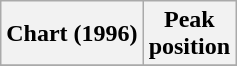<table class="wikitable sortable plainrowheaders" style="text-align:center">
<tr>
<th scope="col">Chart (1996)</th>
<th scope="col">Peak<br> position</th>
</tr>
<tr>
</tr>
</table>
